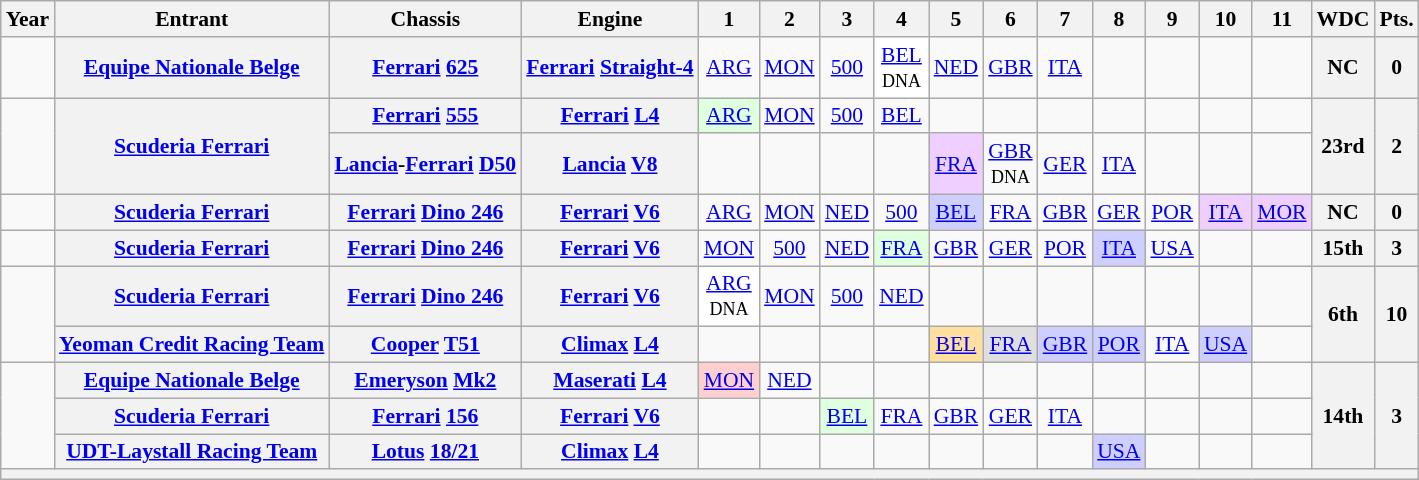<table class="wikitable" style="text-align:center; font-size:90%">
<tr>
<th>Year</th>
<th>Entrant</th>
<th>Chassis</th>
<th>Engine</th>
<th>1</th>
<th>2</th>
<th>3</th>
<th>4</th>
<th>5</th>
<th>6</th>
<th>7</th>
<th>8</th>
<th>9</th>
<th>10</th>
<th>11</th>
<th>WDC</th>
<th>Pts.</th>
</tr>
<tr>
<td></td>
<th><a href='#'>Equipe Nationale Belge</a></th>
<th><a href='#'>Ferrari</a> <a href='#'>625</a></th>
<th><a href='#'>Ferrari</a> <a href='#'>Straight-4</a></th>
<td><a href='#'>ARG</a></td>
<td><a href='#'>MON</a></td>
<td><a href='#'>500</a></td>
<td style="background:#FFFFFF;"><a href='#'>BEL</a><br><small>DNA</small></td>
<td><a href='#'>NED</a></td>
<td><a href='#'>GBR</a></td>
<td><a href='#'>ITA</a></td>
<td></td>
<td></td>
<td></td>
<td></td>
<th>NC</th>
<th>0</th>
</tr>
<tr>
<td rowspan="2"></td>
<th rowspan="2"><a href='#'>Scuderia Ferrari</a></th>
<th><a href='#'>Ferrari</a> <a href='#'>555</a></th>
<th><a href='#'>Ferrari</a> <a href='#'>L4</a></th>
<td style="background:#DFFFDF;"><a href='#'>ARG</a><br></td>
<td><a href='#'>MON</a></td>
<td><a href='#'>500</a></td>
<td><a href='#'>BEL</a></td>
<td></td>
<td></td>
<td></td>
<td></td>
<td></td>
<td></td>
<td></td>
<th rowspan="2">23rd</th>
<th rowspan="2">2</th>
</tr>
<tr>
<th><a href='#'>Lancia</a>-<a href='#'>Ferrari</a> <a href='#'>D50</a></th>
<th><a href='#'>Lancia</a> <a href='#'>V8</a></th>
<td></td>
<td></td>
<td></td>
<td></td>
<td style="background:#EFCFFF;"><a href='#'>FRA</a><br></td>
<td><a href='#'>GBR</a><br><small>DNA</small></td>
<td><a href='#'>GER</a></td>
<td><a href='#'>ITA</a></td>
<td></td>
<td></td>
<td></td>
</tr>
<tr>
<td></td>
<th><a href='#'>Scuderia Ferrari</a></th>
<th><a href='#'>Ferrari</a> <a href='#'>Dino 246</a></th>
<th><a href='#'>Ferrari</a> <a href='#'>V6</a></th>
<td><a href='#'>ARG</a></td>
<td><a href='#'>MON</a></td>
<td><a href='#'>NED</a></td>
<td><a href='#'>500</a></td>
<td style="background:#CFCFFF;"><a href='#'>BEL</a><br></td>
<td><a href='#'>FRA</a></td>
<td><a href='#'>GBR</a></td>
<td><a href='#'>GER</a></td>
<td><a href='#'>POR</a></td>
<td style="background:#EFCFFF;"><a href='#'>ITA</a><br></td>
<td style="background:#EFCFFF;"><a href='#'>MOR</a><br></td>
<th>NC</th>
<th>0</th>
</tr>
<tr>
<td></td>
<th><a href='#'>Scuderia Ferrari</a></th>
<th><a href='#'>Ferrari</a> <a href='#'>Dino 246</a></th>
<th><a href='#'>Ferrari</a> <a href='#'>V6</a></th>
<td><a href='#'>MON</a></td>
<td><a href='#'>500</a></td>
<td><a href='#'>NED</a></td>
<td style="background:#DFFFDF;"><a href='#'>FRA</a><br></td>
<td><a href='#'>GBR</a></td>
<td><a href='#'>GER</a></td>
<td><a href='#'>POR</a></td>
<td style="background:#CFCFFF;"><a href='#'>ITA</a><br></td>
<td><a href='#'>USA</a></td>
<td></td>
<td></td>
<th>15th</th>
<th>3</th>
</tr>
<tr>
<td rowspan=2></td>
<th><a href='#'>Scuderia Ferrari</a></th>
<th><a href='#'>Ferrari</a> <a href='#'>Dino 246</a></th>
<th><a href='#'>Ferrari</a> <a href='#'>V6</a></th>
<td style="background:#FFFFFF;"><a href='#'>ARG</a><br><small>DNA</small></td>
<td><a href='#'>MON</a></td>
<td><a href='#'>500</a></td>
<td><a href='#'>NED</a></td>
<td></td>
<td></td>
<td></td>
<td></td>
<td></td>
<td></td>
<td></td>
<th rowspan=2>6th</th>
<th rowspan=2>10</th>
</tr>
<tr>
<th><a href='#'>Yeoman Credit Racing Team</a></th>
<th><a href='#'>Cooper</a> <a href='#'>T51</a></th>
<th><a href='#'>Climax</a> <a href='#'>L4</a></th>
<td></td>
<td></td>
<td></td>
<td></td>
<td style="background:#FFDF9F;"><a href='#'>BEL</a><br></td>
<td style="background:#DFDFDF;"><a href='#'>FRA</a><br></td>
<td style="background:#CFCFFF;"><a href='#'>GBR</a><br></td>
<td style="background:#CFCFFF;"><a href='#'>POR</a><br></td>
<td><a href='#'>ITA</a></td>
<td style="background:#CFCFFF;"><a href='#'>USA</a><br></td>
<td></td>
</tr>
<tr>
<td rowspan="3"></td>
<th><a href='#'>Equipe Nationale Belge</a></th>
<th><a href='#'>Emeryson</a> <a href='#'>Mk2</a></th>
<th><a href='#'>Maserati</a> <a href='#'>L4</a></th>
<td style="background:#FFCFCF;"><a href='#'>MON</a><br></td>
<td><a href='#'>NED</a></td>
<td></td>
<td></td>
<td></td>
<td></td>
<td></td>
<td></td>
<td></td>
<td></td>
<td></td>
<th rowspan="3">14th</th>
<th rowspan="3">3</th>
</tr>
<tr>
<th><a href='#'>Scuderia Ferrari</a></th>
<th><a href='#'>Ferrari</a> <a href='#'>156</a></th>
<th><a href='#'>Ferrari</a> <a href='#'>V6</a></th>
<td></td>
<td></td>
<td style="background:#DFFFDF;"><a href='#'>BEL</a><br></td>
<td><a href='#'>FRA</a></td>
<td><a href='#'>GBR</a></td>
<td><a href='#'>GER</a></td>
<td><a href='#'>ITA</a></td>
<td></td>
<td></td>
<td></td>
<td></td>
</tr>
<tr>
<th><a href='#'>UDT-Laystall Racing Team</a></th>
<th><a href='#'>Lotus</a> <a href='#'>18/21</a></th>
<th><a href='#'>Climax</a> <a href='#'>L4</a></th>
<td></td>
<td></td>
<td></td>
<td></td>
<td></td>
<td></td>
<td></td>
<td style="background:#CFCFFF;"><a href='#'>USA</a><br></td>
<td></td>
<td></td>
<td></td>
</tr>
<tr>
<th colspan="17"></th>
</tr>
</table>
